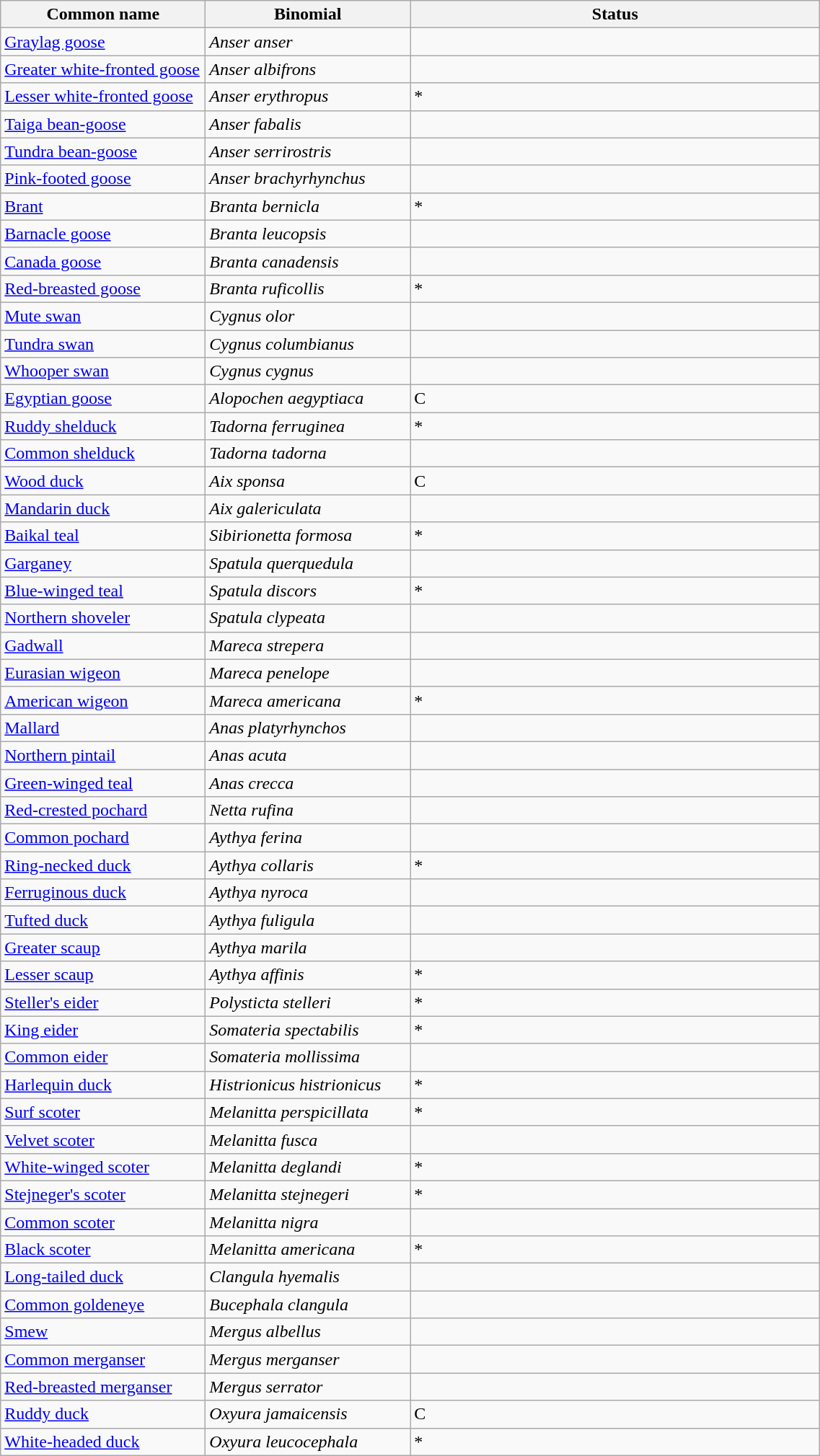<table width=60% class="wikitable">
<tr>
<th width=15%>Common name</th>
<th width=15%>Binomial</th>
<th width=30%>Status</th>
</tr>
<tr>
<td><a href='#'>Graylag goose</a></td>
<td><em>Anser anser</em></td>
<td></td>
</tr>
<tr>
<td><a href='#'>Greater white-fronted goose</a></td>
<td><em>Anser albifrons</em></td>
<td></td>
</tr>
<tr>
<td><a href='#'>Lesser white-fronted goose</a></td>
<td><em>Anser erythropus</em></td>
<td>*</td>
</tr>
<tr>
<td><a href='#'>Taiga bean-goose</a></td>
<td><em>Anser fabalis</em></td>
<td></td>
</tr>
<tr>
<td><a href='#'>Tundra bean-goose</a></td>
<td><em>Anser serrirostris</em></td>
<td></td>
</tr>
<tr>
<td><a href='#'>Pink-footed goose</a></td>
<td><em>Anser brachyrhynchus</em></td>
<td></td>
</tr>
<tr>
<td><a href='#'>Brant</a></td>
<td><em>Branta bernicla</em></td>
<td>*</td>
</tr>
<tr>
<td><a href='#'>Barnacle goose</a></td>
<td><em>Branta leucopsis</em></td>
<td></td>
</tr>
<tr>
<td><a href='#'>Canada goose</a></td>
<td><em>Branta canadensis</em></td>
<td></td>
</tr>
<tr>
<td><a href='#'>Red-breasted goose</a></td>
<td><em>Branta ruficollis</em></td>
<td>*</td>
</tr>
<tr>
<td><a href='#'>Mute swan</a></td>
<td><em>Cygnus olor</em></td>
<td></td>
</tr>
<tr>
<td><a href='#'>Tundra swan</a></td>
<td><em>Cygnus columbianus</em></td>
<td></td>
</tr>
<tr>
<td><a href='#'>Whooper swan</a></td>
<td><em>Cygnus cygnus</em></td>
<td></td>
</tr>
<tr>
<td><a href='#'>Egyptian goose</a></td>
<td><em>Alopochen aegyptiaca</em></td>
<td>C</td>
</tr>
<tr>
<td><a href='#'>Ruddy shelduck</a></td>
<td><em>Tadorna ferruginea</em></td>
<td>*</td>
</tr>
<tr>
<td><a href='#'>Common shelduck</a></td>
<td><em>Tadorna tadorna</em></td>
<td></td>
</tr>
<tr>
<td><a href='#'>Wood duck</a></td>
<td><em>Aix sponsa</em></td>
<td>C</td>
</tr>
<tr>
<td><a href='#'>Mandarin duck</a></td>
<td><em>Aix galericulata</em></td>
<td></td>
</tr>
<tr>
<td><a href='#'>Baikal teal</a></td>
<td><em>Sibirionetta formosa</em></td>
<td>*</td>
</tr>
<tr>
<td><a href='#'>Garganey</a></td>
<td><em>Spatula querquedula</em></td>
<td></td>
</tr>
<tr>
<td><a href='#'>Blue-winged teal</a></td>
<td><em>Spatula discors</em></td>
<td>*</td>
</tr>
<tr>
<td><a href='#'>Northern shoveler</a></td>
<td><em>Spatula clypeata</em></td>
<td></td>
</tr>
<tr>
<td><a href='#'>Gadwall</a></td>
<td><em>Mareca strepera</em></td>
<td></td>
</tr>
<tr>
<td><a href='#'>Eurasian wigeon</a></td>
<td><em>Mareca penelope</em></td>
<td></td>
</tr>
<tr>
<td><a href='#'>American wigeon</a></td>
<td><em>Mareca americana</em></td>
<td>*</td>
</tr>
<tr>
<td><a href='#'>Mallard</a></td>
<td><em>Anas platyrhynchos</em></td>
<td></td>
</tr>
<tr>
<td><a href='#'>Northern pintail</a></td>
<td><em>Anas acuta</em></td>
<td></td>
</tr>
<tr>
<td><a href='#'>Green-winged teal</a></td>
<td><em>Anas crecca</em></td>
<td></td>
</tr>
<tr>
<td><a href='#'>Red-crested pochard</a></td>
<td><em>Netta rufina</em></td>
<td></td>
</tr>
<tr>
<td><a href='#'>Common pochard</a></td>
<td><em>Aythya ferina</em></td>
<td></td>
</tr>
<tr>
<td><a href='#'>Ring-necked duck</a></td>
<td><em>Aythya collaris</em></td>
<td>*</td>
</tr>
<tr>
<td><a href='#'>Ferruginous duck</a></td>
<td><em>Aythya nyroca</em></td>
<td></td>
</tr>
<tr>
<td><a href='#'>Tufted duck</a></td>
<td><em>Aythya fuligula</em></td>
<td></td>
</tr>
<tr>
<td><a href='#'>Greater scaup</a></td>
<td><em>Aythya marila</em></td>
<td></td>
</tr>
<tr>
<td><a href='#'>Lesser scaup</a></td>
<td><em>Aythya affinis</em></td>
<td>*</td>
</tr>
<tr>
<td><a href='#'>Steller's eider</a></td>
<td><em>Polysticta stelleri</em></td>
<td>*</td>
</tr>
<tr>
<td><a href='#'>King eider</a></td>
<td><em>Somateria spectabilis</em></td>
<td>*</td>
</tr>
<tr>
<td><a href='#'>Common eider</a></td>
<td><em>Somateria mollissima</em></td>
<td></td>
</tr>
<tr>
<td><a href='#'>Harlequin duck</a></td>
<td><em>Histrionicus histrionicus</em></td>
<td>*</td>
</tr>
<tr>
<td><a href='#'>Surf scoter</a></td>
<td><em>Melanitta perspicillata</em></td>
<td>*</td>
</tr>
<tr>
<td><a href='#'>Velvet scoter</a></td>
<td><em>Melanitta fusca</em></td>
<td></td>
</tr>
<tr>
<td><a href='#'>White-winged scoter</a></td>
<td><em>Melanitta deglandi</em></td>
<td>*</td>
</tr>
<tr>
<td><a href='#'>Stejneger's scoter</a></td>
<td><em>Melanitta stejnegeri</em></td>
<td>*</td>
</tr>
<tr>
<td><a href='#'>Common scoter</a></td>
<td><em>Melanitta nigra</em></td>
<td></td>
</tr>
<tr>
<td><a href='#'>Black scoter</a></td>
<td><em>Melanitta americana</em></td>
<td>*</td>
</tr>
<tr>
<td><a href='#'>Long-tailed duck</a></td>
<td><em>Clangula hyemalis</em></td>
<td></td>
</tr>
<tr>
<td><a href='#'>Common goldeneye</a></td>
<td><em>Bucephala clangula</em></td>
<td></td>
</tr>
<tr>
<td><a href='#'>Smew</a></td>
<td><em>Mergus albellus</em></td>
<td></td>
</tr>
<tr>
<td><a href='#'>Common merganser</a></td>
<td><em>Mergus merganser</em></td>
<td></td>
</tr>
<tr>
<td><a href='#'>Red-breasted merganser</a></td>
<td><em>Mergus serrator</em></td>
<td></td>
</tr>
<tr>
<td><a href='#'>Ruddy duck</a></td>
<td><em>Oxyura jamaicensis</em></td>
<td>C</td>
</tr>
<tr>
<td><a href='#'>White-headed duck</a></td>
<td><em>Oxyura leucocephala</em></td>
<td>*</td>
</tr>
</table>
